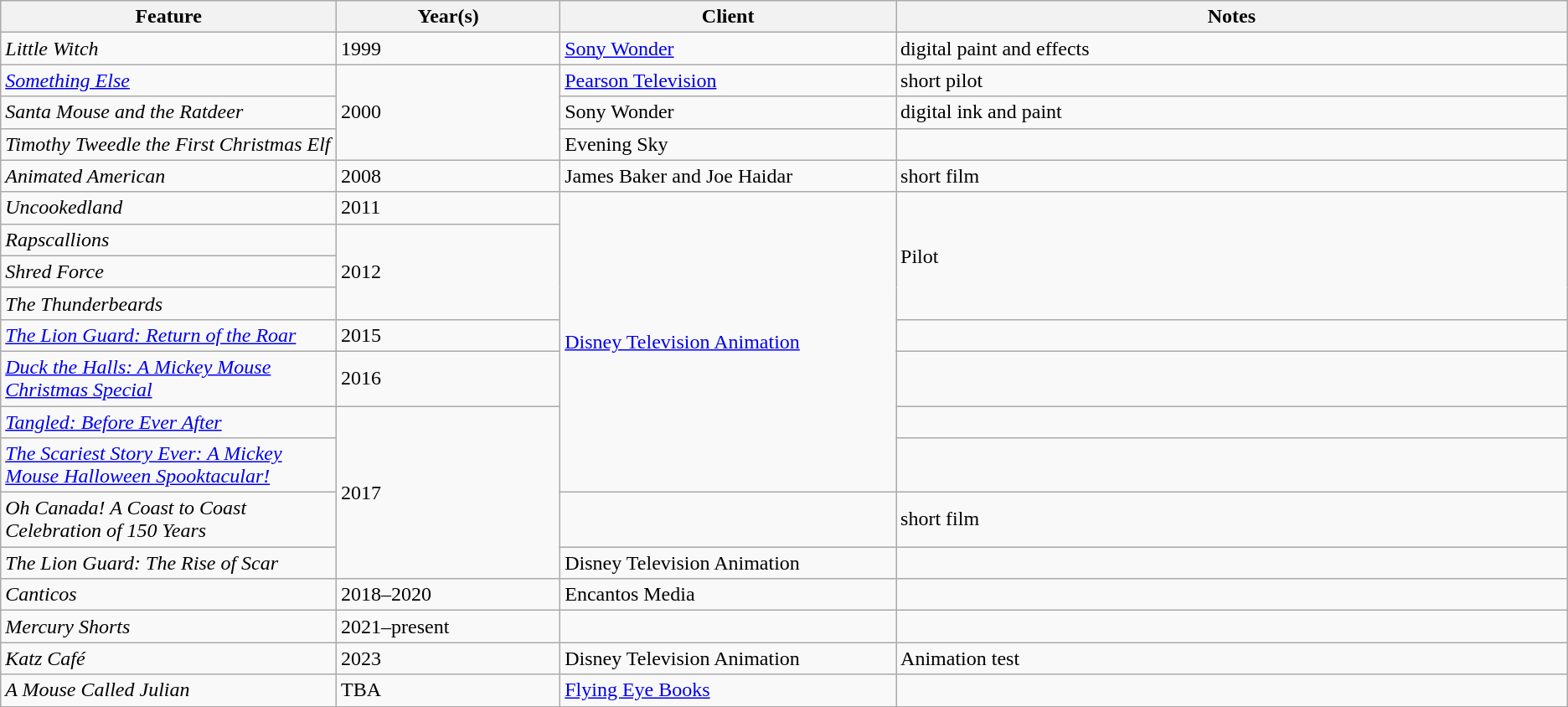<table class="wikitable sortable" style="width: auto style="width:100%; table-layout: fixed">
<tr>
<th style="width:15%;">Feature</th>
<th style="width:10%;">Year(s)</th>
<th style="width:15%;">Client</th>
<th style="width:30%;" class="unsortable">Notes</th>
</tr>
<tr>
<td><em>Little Witch</em></td>
<td>1999</td>
<td><a href='#'>Sony Wonder</a></td>
<td>digital paint and effects</td>
</tr>
<tr>
<td><em><a href='#'>Something Else</a></em></td>
<td rowspan="3">2000</td>
<td><a href='#'>Pearson Television</a></td>
<td>short pilot</td>
</tr>
<tr>
<td><em>Santa Mouse and the Ratdeer</em></td>
<td>Sony Wonder</td>
<td>digital ink and paint</td>
</tr>
<tr>
<td><em>Timothy Tweedle the First Christmas Elf</em></td>
<td>Evening Sky</td>
<td></td>
</tr>
<tr>
<td><em>Animated American</em></td>
<td>2008</td>
<td>James Baker and Joe Haidar</td>
<td>short film</td>
</tr>
<tr>
<td><em>Uncookedland</em></td>
<td>2011</td>
<td rowspan="8"><a href='#'>Disney Television Animation</a></td>
<td rowspan="4">Pilot</td>
</tr>
<tr>
<td><em>Rapscallions</em></td>
<td rowspan="3">2012</td>
</tr>
<tr>
<td><em>Shred Force</em></td>
</tr>
<tr>
<td><em>The Thunderbeards</em></td>
</tr>
<tr>
<td><em><a href='#'>The Lion Guard: Return of the Roar</a></em></td>
<td>2015</td>
<td></td>
</tr>
<tr>
<td><em><a href='#'>Duck the Halls: A Mickey Mouse Christmas Special</a></em></td>
<td>2016</td>
<td></td>
</tr>
<tr>
<td><em><a href='#'>Tangled: Before Ever After</a></em></td>
<td rowspan="4">2017</td>
<td></td>
</tr>
<tr>
<td><em><a href='#'>The Scariest Story Ever: A Mickey Mouse Halloween Spooktacular!</a></em></td>
<td></td>
</tr>
<tr>
<td><em>Oh Canada! A Coast to Coast Celebration of 150 Years</em></td>
<td></td>
<td>short film</td>
</tr>
<tr>
<td><em>The Lion Guard: The Rise of Scar</em></td>
<td>Disney Television Animation</td>
<td></td>
</tr>
<tr>
<td><em>Canticos</em></td>
<td>2018–2020</td>
<td>Encantos Media</td>
<td></td>
</tr>
<tr>
<td><em>Mercury Shorts</em></td>
<td>2021–present</td>
<td></td>
<td></td>
</tr>
<tr>
<td><em>Katz Café</em></td>
<td>2023</td>
<td>Disney Television Animation</td>
<td>Animation test</td>
</tr>
<tr>
<td><em>A Mouse Called Julian</em></td>
<td>TBA</td>
<td><a href='#'>Flying Eye Books</a></td>
<td></td>
</tr>
</table>
